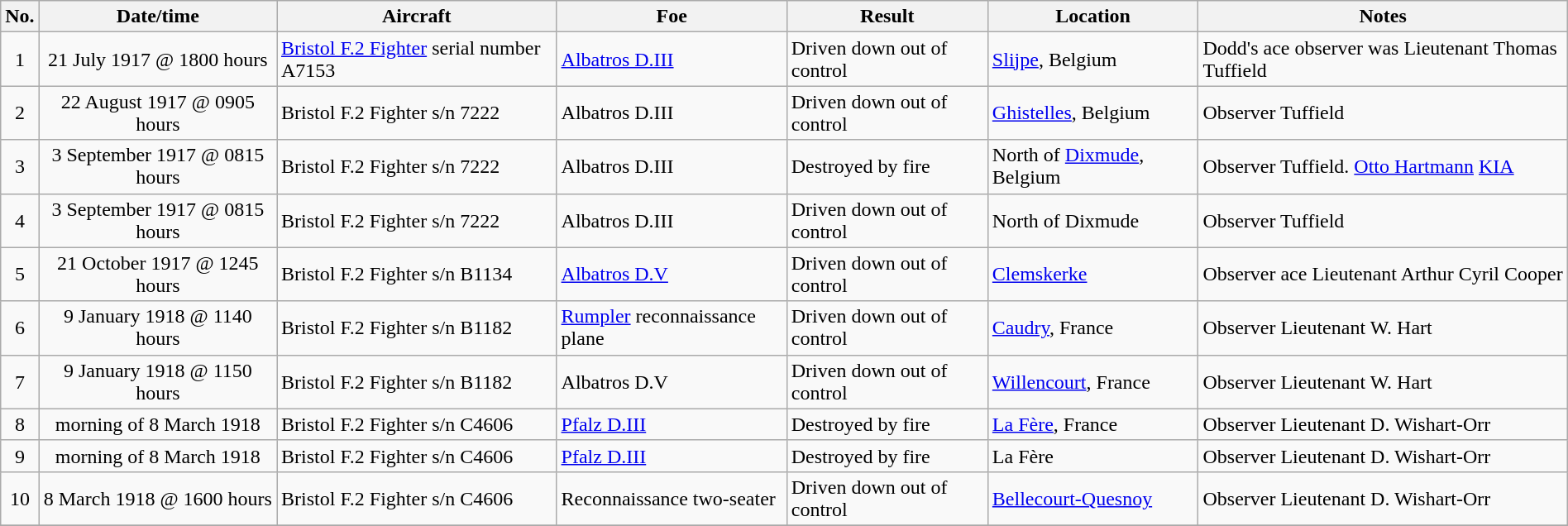<table class="wikitable" border="1" style="margin: 1em auto 1em auto">
<tr>
<th>No.</th>
<th>Date/time</th>
<th>Aircraft</th>
<th>Foe</th>
<th>Result</th>
<th>Location</th>
<th>Notes</th>
</tr>
<tr>
<td align="center">1</td>
<td align="center">21 July 1917 @ 1800 hours</td>
<td><a href='#'>Bristol F.2 Fighter</a> serial number A7153</td>
<td><a href='#'>Albatros D.III</a></td>
<td>Driven down out of control</td>
<td><a href='#'>Slijpe</a>, Belgium</td>
<td>Dodd's ace observer was Lieutenant Thomas Tuffield</td>
</tr>
<tr>
<td align="center">2</td>
<td align="center">22 August 1917 @ 0905 hours</td>
<td>Bristol F.2 Fighter s/n 7222</td>
<td>Albatros D.III</td>
<td>Driven down out of control</td>
<td><a href='#'>Ghistelles</a>, Belgium</td>
<td>Observer Tuffield</td>
</tr>
<tr>
<td align="center">3</td>
<td align="center">3 September 1917 @ 0815 hours</td>
<td>Bristol F.2 Fighter s/n 7222</td>
<td>Albatros D.III</td>
<td>Destroyed by fire</td>
<td>North of <a href='#'>Dixmude</a>, Belgium</td>
<td>Observer Tuffield. <a href='#'>Otto Hartmann</a> <a href='#'>KIA</a></td>
</tr>
<tr>
<td align="center">4</td>
<td align="center">3 September 1917 @ 0815 hours</td>
<td>Bristol F.2 Fighter s/n 7222</td>
<td>Albatros D.III</td>
<td>Driven down out of control</td>
<td>North of Dixmude</td>
<td>Observer Tuffield</td>
</tr>
<tr>
<td align="center">5</td>
<td align="center">21 October 1917 @ 1245 hours</td>
<td>Bristol F.2 Fighter s/n B1134</td>
<td><a href='#'>Albatros D.V</a></td>
<td>Driven down out of control</td>
<td><a href='#'>Clemskerke</a></td>
<td>Observer ace Lieutenant Arthur Cyril Cooper</td>
</tr>
<tr>
<td align="center">6</td>
<td align="center">9 January 1918 @ 1140 hours</td>
<td>Bristol F.2 Fighter s/n B1182</td>
<td><a href='#'>Rumpler</a> reconnaissance plane</td>
<td>Driven down out of control</td>
<td><a href='#'>Caudry</a>, France</td>
<td>Observer Lieutenant W. Hart</td>
</tr>
<tr>
<td align="center">7</td>
<td align="center">9 January 1918 @ 1150 hours</td>
<td>Bristol F.2 Fighter s/n B1182</td>
<td>Albatros D.V</td>
<td>Driven down out of control</td>
<td><a href='#'>Willencourt</a>, France</td>
<td>Observer Lieutenant W. Hart</td>
</tr>
<tr>
<td align="center">8</td>
<td align="center">morning of 8 March 1918</td>
<td>Bristol F.2 Fighter s/n C4606</td>
<td><a href='#'>Pfalz D.III</a></td>
<td>Destroyed by fire</td>
<td><a href='#'>La Fère</a>, France</td>
<td>Observer Lieutenant D. Wishart-Orr</td>
</tr>
<tr>
<td align="center">9</td>
<td align="center">morning of 8 March 1918</td>
<td>Bristol F.2 Fighter s/n C4606</td>
<td><a href='#'>Pfalz D.III</a></td>
<td>Destroyed by fire</td>
<td>La Fère</td>
<td>Observer Lieutenant D. Wishart-Orr</td>
</tr>
<tr>
<td align="center">10</td>
<td align="center">8 March 1918 @ 1600 hours</td>
<td>Bristol F.2 Fighter s/n C4606</td>
<td>Reconnaissance two-seater</td>
<td>Driven down out of control</td>
<td><a href='#'>Bellecourt-Quesnoy</a></td>
<td>Observer Lieutenant D. Wishart-Orr</td>
</tr>
<tr>
</tr>
</table>
